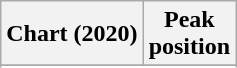<table class="wikitable sortable plainrowheaders">
<tr>
<th scope="col">Chart (2020)</th>
<th scope="col">Peak<br>position</th>
</tr>
<tr>
</tr>
<tr>
</tr>
<tr>
</tr>
<tr>
</tr>
<tr>
</tr>
<tr>
</tr>
<tr>
</tr>
</table>
